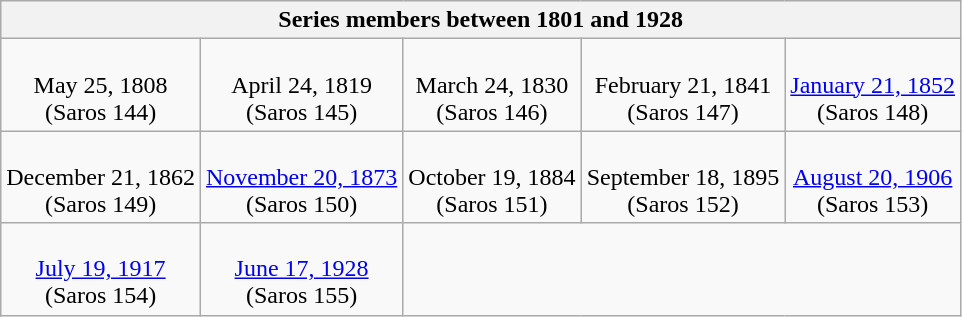<table class="wikitable mw-collapsible mw-collapsed">
<tr>
<th colspan=5>Series members between 1801 and 1928</th>
</tr>
<tr style="text-align:center;">
<td><br>May 25, 1808<br>(Saros 144)</td>
<td><br>April 24, 1819<br>(Saros 145)</td>
<td><br>March 24, 1830<br>(Saros 146)</td>
<td><br>February 21, 1841<br>(Saros 147)</td>
<td><br><a href='#'>January 21, 1852</a><br>(Saros 148)</td>
</tr>
<tr style="text-align:center;">
<td><br>December 21, 1862<br>(Saros 149)</td>
<td><br><a href='#'>November 20, 1873</a><br>(Saros 150)</td>
<td><br>October 19, 1884<br>(Saros 151)</td>
<td><br>September 18, 1895<br>(Saros 152)</td>
<td><br><a href='#'>August 20, 1906</a><br>(Saros 153)</td>
</tr>
<tr style="text-align:center;">
<td><br><a href='#'>July 19, 1917</a><br>(Saros 154)</td>
<td><br><a href='#'>June 17, 1928</a><br>(Saros 155)</td>
</tr>
</table>
